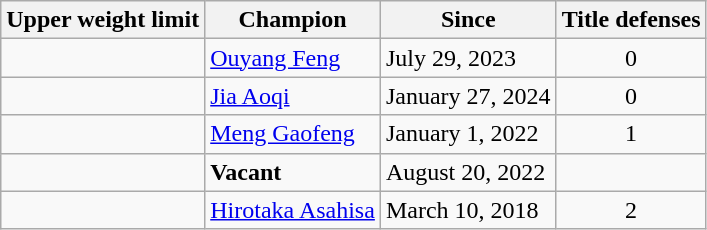<table class="wikitable">
<tr>
<th>Upper weight limit</th>
<th>Champion</th>
<th>Since</th>
<th>Title defenses</th>
</tr>
<tr>
<td></td>
<td> <a href='#'>Ouyang Feng</a></td>
<td>July 29, 2023</td>
<td style="text-align:center;">0</td>
</tr>
<tr>
<td></td>
<td> <a href='#'>Jia Aoqi</a></td>
<td>January 27, 2024</td>
<td style="text-align:center;">0</td>
</tr>
<tr>
<td></td>
<td> <a href='#'>Meng Gaofeng</a></td>
<td>January 1, 2022</td>
<td style="text-align:center;">1</td>
</tr>
<tr>
<td></td>
<td><strong>Vacant</strong></td>
<td>August 20, 2022</td>
<td></td>
</tr>
<tr>
<td></td>
<td> <a href='#'>Hirotaka Asahisa</a></td>
<td>March 10, 2018</td>
<td style="text-align:center;">2</td>
</tr>
</table>
